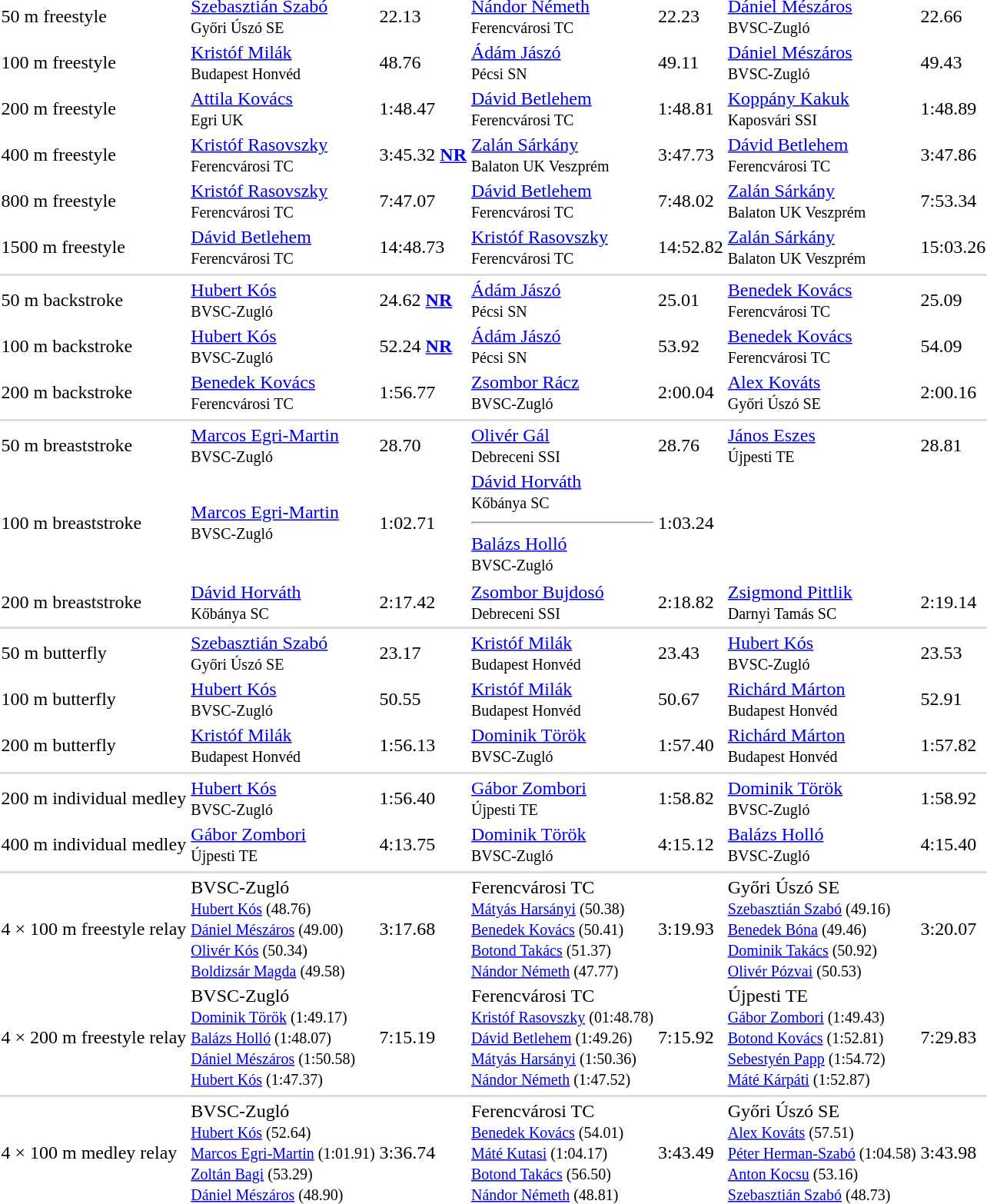<table>
<tr>
<td>50 m freestyle</td>
<td><a href='#'>Szebasztián Szabó</a><br><small>Győri Úszó SE</small></td>
<td>22.13</td>
<td><a href='#'>Nándor Németh</a><br><small>Ferencvárosi TC</small></td>
<td>22.23</td>
<td><a href='#'>Dániel Mészáros</a><br><small>BVSC-Zugló</small></td>
<td>22.66</td>
</tr>
<tr>
<td>100 m freestyle</td>
<td><a href='#'>Kristóf Milák</a><br><small>Budapest Honvéd</small></td>
<td>48.76</td>
<td><a href='#'>Ádám Jászó</a><br><small>Pécsi SN</small></td>
<td>49.11</td>
<td><a href='#'>Dániel Mészáros</a><br><small>BVSC-Zugló</small></td>
<td>49.43</td>
</tr>
<tr>
<td>200 m freestyle</td>
<td><a href='#'>Attila Kovács</a><br><small>Egri UK</small></td>
<td>1:48.47</td>
<td><a href='#'>Dávid Betlehem</a><br><small>Ferencvárosi TC</small></td>
<td>1:48.81</td>
<td><a href='#'>Koppány Kakuk</a><br><small>Kaposvári SSI</small></td>
<td>1:48.89</td>
</tr>
<tr>
<td>400 m freestyle</td>
<td><a href='#'>Kristóf Rasovszky</a><br><small>Ferencvárosi TC</small></td>
<td>3:45.32 <strong><a href='#'>NR</a></strong></td>
<td><a href='#'>Zalán Sárkány</a><br><small>Balaton UK Veszprém</small></td>
<td>3:47.73</td>
<td><a href='#'>Dávid Betlehem</a><br><small>Ferencvárosi TC</small></td>
<td>3:47.86</td>
</tr>
<tr>
<td>800 m freestyle</td>
<td><a href='#'>Kristóf Rasovszky</a><br><small>Ferencvárosi TC</small></td>
<td>7:47.07</td>
<td><a href='#'>Dávid Betlehem</a><br><small>Ferencvárosi TC</small></td>
<td>7:48.02</td>
<td><a href='#'>Zalán Sárkány</a><br><small>Balaton UK Veszprém</small></td>
<td>7:53.34</td>
</tr>
<tr>
<td>1500 m freestyle</td>
<td><a href='#'>Dávid Betlehem</a><br><small>Ferencvárosi TC</small></td>
<td>14:48.73</td>
<td><a href='#'>Kristóf Rasovszky</a><br><small>Ferencvárosi TC</small></td>
<td>14:52.82</td>
<td><a href='#'>Zalán Sárkány</a><br><small>Balaton UK Veszprém</small></td>
<td>15:03.26</td>
</tr>
<tr>
</tr>
<tr bgcolor=#ddd>
<td colspan=7></td>
</tr>
<tr>
<td>50 m backstroke</td>
<td><a href='#'>Hubert Kós</a><br><small>BVSC-Zugló</small></td>
<td>24.62 <strong><a href='#'>NR</a></strong></td>
<td><a href='#'>Ádám Jászó</a><br><small>Pécsi SN</small></td>
<td>25.01</td>
<td><a href='#'>Benedek Kovács</a><br><small>Ferencvárosi TC</small></td>
<td>25.09</td>
</tr>
<tr>
<td>100 m backstroke</td>
<td><a href='#'>Hubert Kós</a><br><small>BVSC-Zugló</small></td>
<td>52.24 <strong><a href='#'>NR</a></strong></td>
<td><a href='#'>Ádám Jászó</a><br><small>Pécsi SN</small></td>
<td>53.92</td>
<td><a href='#'>Benedek Kovács</a><br><small>Ferencvárosi TC</small></td>
<td>54.09</td>
</tr>
<tr>
<td>200 m backstroke</td>
<td><a href='#'>Benedek Kovács</a><br><small>Ferencvárosi TC</small></td>
<td>1:56.77</td>
<td><a href='#'>Zsombor Rácz</a><br><small>BVSC-Zugló</small></td>
<td>2:00.04</td>
<td><a href='#'>Alex Kováts</a><br><small>Győri Úszó SE</small></td>
<td>2:00.16</td>
</tr>
<tr>
</tr>
<tr bgcolor=#ddd>
<td colspan=7></td>
</tr>
<tr>
<td>50 m breaststroke</td>
<td><a href='#'>Marcos Egri-Martin</a><br><small>BVSC-Zugló</small></td>
<td>28.70</td>
<td><a href='#'>Olivér Gál</a><br><small>Debreceni SSI</small></td>
<td>28.76</td>
<td><a href='#'>János Eszes</a><br><small>Újpesti TE</small></td>
<td>28.81</td>
</tr>
<tr>
<td>100 m breaststroke</td>
<td><a href='#'>Marcos Egri-Martin</a><br><small>BVSC-Zugló</small></td>
<td>1:02.71</td>
<td><a href='#'>Dávid Horváth</a><br><small>Kőbánya SC</small><hr><a href='#'>Balázs Holló</a><br><small>BVSC-Zugló</small></td>
<td>1:03.24</td>
</tr>
<tr>
</tr>
<tr>
<td>200 m breaststroke</td>
<td><a href='#'>Dávid Horváth</a><br><small>Kőbánya SC</small></td>
<td>2:17.42</td>
<td><a href='#'>Zsombor Bujdosó</a><br><small>Debreceni SSI</small></td>
<td>2:18.82</td>
<td><a href='#'>Zsigmond Pittlik</a><br><small>Darnyi Tamás SC</small></td>
<td>2:19.14</td>
</tr>
<tr bgcolor=#ddd>
<td colspan=7></td>
</tr>
<tr>
<td>50 m butterfly</td>
<td><a href='#'>Szebasztián Szabó</a><br><small>Győri Úszó SE</small></td>
<td>23.17</td>
<td><a href='#'>Kristóf Milák</a><br><small>Budapest Honvéd</small></td>
<td>23.43</td>
<td><a href='#'>Hubert Kós</a><br><small>BVSC-Zugló</small></td>
<td>23.53</td>
</tr>
<tr>
<td>100 m butterfly</td>
<td><a href='#'>Hubert Kós</a><br><small>BVSC-Zugló</small></td>
<td>50.55</td>
<td><a href='#'>Kristóf Milák</a><br><small>Budapest Honvéd</small></td>
<td>50.67</td>
<td><a href='#'>Richárd Márton</a><br><small>Budapest Honvéd</small></td>
<td>52.91</td>
</tr>
<tr>
<td>200 m butterfly</td>
<td><a href='#'>Kristóf Milák</a><br><small>Budapest Honvéd</small></td>
<td>1:56.13</td>
<td><a href='#'>Dominik Török</a><br><small>BVSC-Zugló</small></td>
<td>1:57.40</td>
<td><a href='#'>Richárd Márton</a><br><small>Budapest Honvéd</small></td>
<td>1:57.82</td>
</tr>
<tr>
</tr>
<tr bgcolor=#ddd>
<td colspan=7></td>
</tr>
<tr>
<td>200 m individual medley</td>
<td><a href='#'>Hubert Kós</a><br><small>BVSC-Zugló</small></td>
<td>1:56.40</td>
<td><a href='#'>Gábor Zombori</a><br><small>Újpesti TE</small></td>
<td>1:58.82</td>
<td><a href='#'>Dominik Török</a><br><small>BVSC-Zugló</small></td>
<td>1:58.92</td>
</tr>
<tr>
<td>400 m individual medley</td>
<td><a href='#'>Gábor Zombori</a><br><small>Újpesti TE</small></td>
<td>4:13.75</td>
<td><a href='#'>Dominik Török</a><br><small>BVSC-Zugló</small></td>
<td>4:15.12</td>
<td><a href='#'>Balázs Holló</a><br><small>BVSC-Zugló</small></td>
<td>4:15.40</td>
</tr>
<tr>
</tr>
<tr bgcolor=#ddd>
<td colspan=7></td>
</tr>
<tr>
<td>4 × 100 m freestyle relay</td>
<td>BVSC-Zugló<br><small><a href='#'>Hubert Kós</a> (48.76)<br> <a href='#'>Dániel Mészáros</a> (49.00)<br> <a href='#'>Olivér Kós</a> (50.34)<br> <a href='#'>Boldizsár Magda</a> (49.58)</small></td>
<td>3:17.68</td>
<td>Ferencvárosi TC<br><small><a href='#'>Mátyás Harsányi</a> (50.38)<br> <a href='#'>Benedek Kovács</a> (50.41)<br> <a href='#'>Botond Takács</a> (51.37)<br> <a href='#'>Nándor Németh</a> (47.77)</small></td>
<td>3:19.93</td>
<td>Győri Úszó SE<br><small><a href='#'>Szebasztián Szabó</a> (49.16)<br> <a href='#'>Benedek Bóna</a> (49.46)<br> <a href='#'>Dominik Takács</a> (50.92)<br> <a href='#'>Olivér Pózvai</a> (50.53)</small></td>
<td>3:20.07</td>
</tr>
<tr>
<td>4 × 200 m freestyle relay</td>
<td>BVSC-Zugló<br><small><a href='#'>Dominik Török</a> (1:49.17)<br> <a href='#'>Balázs Holló</a> (1:48.07)<br> <a href='#'>Dániel Mészáros</a> (1:50.58)<br> <a href='#'>Hubert Kós</a> (1:47.37)</small></td>
<td>7:15.19</td>
<td>Ferencvárosi TC<br><small><a href='#'>Kristóf Rasovszky</a> (01:48.78)<br> <a href='#'>Dávid Betlehem</a> (1:49.26)<br> <a href='#'>Mátyás Harsányi</a> (1:50.36)<br> <a href='#'>Nándor Németh</a> (1:47.52)</small></td>
<td>7:15.92</td>
<td>Újpesti TE<br><small><a href='#'>Gábor Zombori</a> (1:49.43)<br> <a href='#'>Botond Kovács</a> (1:52.81)<br> <a href='#'>Sebestyén Papp</a> (1:54.72)<br> <a href='#'>Máté Kárpáti</a> (1:52.87)</small></td>
<td>7:29.83</td>
</tr>
<tr>
</tr>
<tr bgcolor=#ddd>
<td colspan=7></td>
</tr>
<tr>
<td>4 × 100 m medley relay</td>
<td>BVSC-Zugló<br><small><a href='#'>Hubert Kós</a> (52.64)<br> <a href='#'>Marcos Egri-Martin</a> (1:01.91)<br> <a href='#'>Zoltán Bagi</a> (53.29)<br> <a href='#'>Dániel Mészáros</a> (48.90)</small></td>
<td>3:36.74</td>
<td>Ferencvárosi TC<br><small><a href='#'>Benedek Kovács</a> (54.01)<br> <a href='#'>Máté Kutasi</a> (1:04.17)<br> <a href='#'>Botond Takács</a> (56.50)<br> <a href='#'>Nándor Németh</a> (48.81)</small></td>
<td>3:43.49</td>
<td>Győri Úszó SE<br><small><a href='#'>Alex Kováts</a> (57.51)<br> <a href='#'>Péter Herman-Szabó</a> (1:04.58)<br> <a href='#'>Anton Kocsu</a> (53.16)<br> <a href='#'>Szebasztián Szabó</a> (48.73)</small></td>
<td>3:43.98</td>
</tr>
</table>
